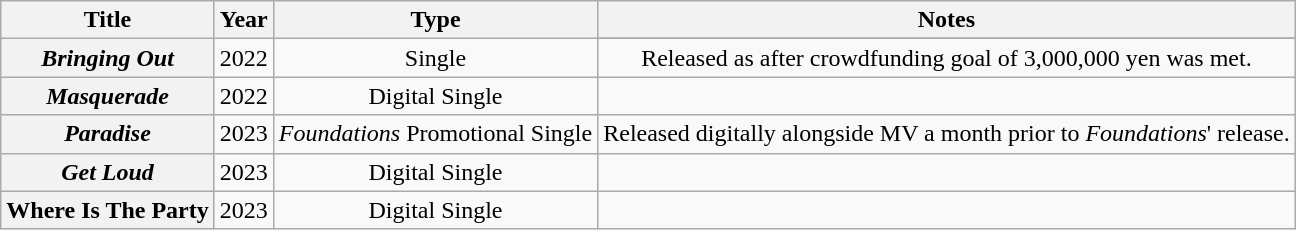<table class="wikitable sortable plainrowheaders" style="text-align:center;">
<tr>
<th rowspan="2" scope="col">Title</th>
<th rowspan="2" scope="col">Year</th>
<th rowspan="2" scope="col">Type</th>
<th>Notes</th>
</tr>
<tr>
</tr>
<tr>
<th><em>Bringing Out</em></th>
<td>2022</td>
<td>Single</td>
<td>Released as after crowdfunding goal of 3,000,000 yen was met.</td>
</tr>
<tr>
<th><em>Masquerade</em></th>
<td>2022</td>
<td>Digital Single</td>
<td></td>
</tr>
<tr>
<th><em>Paradise</em></th>
<td>2023</td>
<td><em>Foundations</em> Promotional Single</td>
<td>Released digitally alongside MV a month prior to <em>Foundations</em>' release.</td>
</tr>
<tr>
<th><em>Get Loud</em></th>
<td>2023</td>
<td>Digital Single</td>
<td></td>
</tr>
<tr>
<th>Where Is The Party</th>
<td>2023</td>
<td>Digital Single</td>
<td></td>
</tr>
</table>
